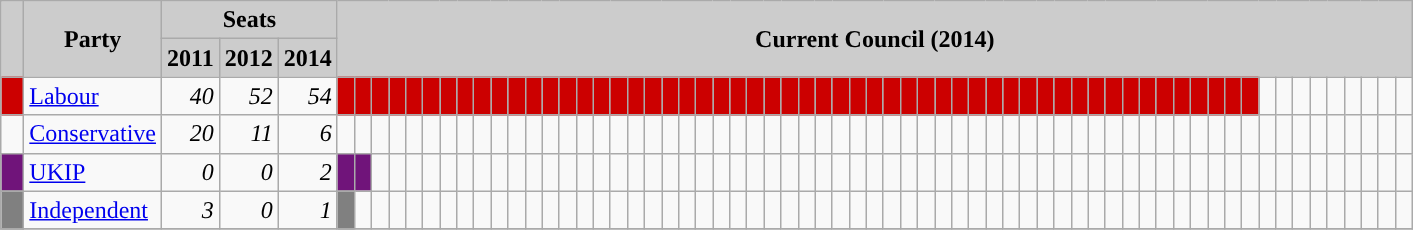<table class="wikitable">
<tr>
<th style="background:#ccc" rowspan="2">  </th>
<th style="background:#ccc" rowspan="2">Party</th>
<th style="background:#ccc" colspan="3">Seats</th>
<th style="background:#ccc" colspan="63" rowspan="2">Current Council (2014)</th>
</tr>
<tr>
<th style="background:#ccc">2011</th>
<th style="background:#ccc">2012</th>
<th style="background:#ccc">2014</th>
</tr>
<tr>
<td style="background:#c00"> </td>
<td><a href='#'>Labour</a></td>
<td style="text-align: right"><em>40</em></td>
<td style="text-align: right"><em>52</em></td>
<td style="text-align: right"><em>54</em></td>
<td style="background:#c00"> </td>
<td style="background:#c00"> </td>
<td style="background:#c00"> </td>
<td style="background:#c00"> </td>
<td style="background:#c00"> </td>
<td style="background:#c00"> </td>
<td style="background:#c00"> </td>
<td style="background:#c00"> </td>
<td style="background:#c00"> </td>
<td style="background:#c00"> </td>
<td style="background:#c00"> </td>
<td style="background:#c00"> </td>
<td style="background:#c00"> </td>
<td style="background:#c00"> </td>
<td style="background:#c00"> </td>
<td style="background:#c00"> </td>
<td style="background:#c00"> </td>
<td style="background:#c00"> </td>
<td style="background:#c00"> </td>
<td style="background:#c00"> </td>
<td style="background:#c00"> </td>
<td style="background:#c00"> </td>
<td style="background:#c00"> </td>
<td style="background:#c00"> </td>
<td style="background:#c00"> </td>
<td style="background:#c00"> </td>
<td style="background:#c00"> </td>
<td style="background:#c00"> </td>
<td style="background:#c00"> </td>
<td style="background:#c00"> </td>
<td style="background:#c00"> </td>
<td style="background:#c00"> </td>
<td style="background:#c00"> </td>
<td style="background:#c00"> </td>
<td style="background:#c00"> </td>
<td style="background:#c00"> </td>
<td style="background:#c00"> </td>
<td style="background:#c00"> </td>
<td style="background:#c00"> </td>
<td style="background:#c00"> </td>
<td style="background:#c00"> </td>
<td style="background:#c00"> </td>
<td style="background:#c00"> </td>
<td style="background:#c00"> </td>
<td style="background:#c00"> </td>
<td style="background:#c00"> </td>
<td style="background:#c00"> </td>
<td style="background:#c00"> </td>
<td style="background:#c00"> </td>
<td style="background:#c00"> </td>
<td style="background:#c00"> </td>
<td style="background:#c00"> </td>
<td style="background:#c00"> </td>
<td style="background:#c00"> </td>
<td> </td>
<td> </td>
<td> </td>
<td> </td>
<td> </td>
<td> </td>
<td> </td>
<td> </td>
<td> </td>
</tr>
<tr>
<td style="background: "> </td>
<td><a href='#'>Conservative</a></td>
<td style="text-align: right"><em>20</em></td>
<td style="text-align: right"><em>11</em></td>
<td style="text-align: right"><em>6</em></td>
<td style="background: "> </td>
<td style="background: "> </td>
<td style="background: "> </td>
<td style="background: "> </td>
<td style="background: "> </td>
<td style="background: "> </td>
<td> </td>
<td> </td>
<td> </td>
<td> </td>
<td> </td>
<td> </td>
<td> </td>
<td> </td>
<td> </td>
<td> </td>
<td> </td>
<td> </td>
<td> </td>
<td> </td>
<td> </td>
<td> </td>
<td> </td>
<td> </td>
<td> </td>
<td> </td>
<td> </td>
<td> </td>
<td> </td>
<td> </td>
<td> </td>
<td> </td>
<td> </td>
<td> </td>
<td> </td>
<td> </td>
<td> </td>
<td> </td>
<td> </td>
<td> </td>
<td> </td>
<td> </td>
<td> </td>
<td> </td>
<td> </td>
<td> </td>
<td> </td>
<td> </td>
<td> </td>
<td> </td>
<td> </td>
<td> </td>
<td> </td>
<td> </td>
<td> </td>
<td> </td>
<td> </td>
<td> </td>
<td> </td>
<td> </td>
<td> </td>
<td> </td>
<td> </td>
</tr>
<tr>
<td style="background:#70147A"> </td>
<td><a href='#'>UKIP</a></td>
<td style="text-align: right"><em>0</em></td>
<td style="text-align: right"><em>0</em></td>
<td style="text-align: right"><em>2</em></td>
<td style="background:#70147A"> </td>
<td style="background:#70147A"> </td>
<td> </td>
<td> </td>
<td> </td>
<td> </td>
<td> </td>
<td> </td>
<td> </td>
<td> </td>
<td> </td>
<td> </td>
<td> </td>
<td> </td>
<td> </td>
<td> </td>
<td> </td>
<td> </td>
<td> </td>
<td> </td>
<td> </td>
<td> </td>
<td> </td>
<td> </td>
<td> </td>
<td> </td>
<td> </td>
<td> </td>
<td> </td>
<td> </td>
<td> </td>
<td> </td>
<td> </td>
<td> </td>
<td> </td>
<td> </td>
<td> </td>
<td> </td>
<td> </td>
<td> </td>
<td> </td>
<td> </td>
<td> </td>
<td> </td>
<td> </td>
<td> </td>
<td> </td>
<td> </td>
<td> </td>
<td> </td>
<td> </td>
<td> </td>
<td> </td>
<td> </td>
<td> </td>
<td> </td>
<td> </td>
<td> </td>
<td> </td>
<td> </td>
<td> </td>
<td> </td>
<td> </td>
</tr>
<tr>
<td style="background:gray"> </td>
<td><a href='#'>Independent</a></td>
<td style="text-align: right"><em>3</em></td>
<td style="text-align: right"><em>0</em></td>
<td style="text-align: right"><em>1</em></td>
<td style="background:gray"> </td>
<td> </td>
<td> </td>
<td> </td>
<td> </td>
<td> </td>
<td> </td>
<td> </td>
<td> </td>
<td> </td>
<td> </td>
<td> </td>
<td> </td>
<td> </td>
<td> </td>
<td> </td>
<td> </td>
<td> </td>
<td> </td>
<td> </td>
<td> </td>
<td> </td>
<td> </td>
<td> </td>
<td> </td>
<td> </td>
<td> </td>
<td> </td>
<td> </td>
<td> </td>
<td> </td>
<td> </td>
<td> </td>
<td> </td>
<td> </td>
<td> </td>
<td> </td>
<td> </td>
<td> </td>
<td> </td>
<td> </td>
<td> </td>
<td> </td>
<td> </td>
<td> </td>
<td> </td>
<td> </td>
<td> </td>
<td> </td>
<td> </td>
<td> </td>
<td> </td>
<td> </td>
<td> </td>
<td> </td>
<td> </td>
<td> </td>
<td> </td>
<td> </td>
<td> </td>
<td> </td>
<td> </td>
<td> </td>
</tr>
<tr>
</tr>
</table>
